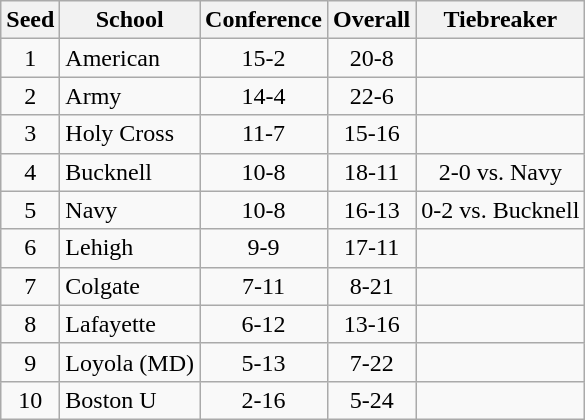<table class="wikitable" style="text-align:center">
<tr>
<th>Seed</th>
<th>School</th>
<th>Conference</th>
<th>Overall</th>
<th>Tiebreaker</th>
</tr>
<tr>
<td>1</td>
<td align=left>American</td>
<td>15-2</td>
<td>20-8</td>
<td></td>
</tr>
<tr>
<td>2</td>
<td align=left>Army</td>
<td>14-4</td>
<td>22-6</td>
<td></td>
</tr>
<tr>
<td>3</td>
<td align=left>Holy Cross</td>
<td>11-7</td>
<td>15-16</td>
<td></td>
</tr>
<tr>
<td>4</td>
<td align=left>Bucknell</td>
<td>10-8</td>
<td>18-11</td>
<td>2-0 vs. Navy</td>
</tr>
<tr>
<td>5</td>
<td align=left>Navy</td>
<td>10-8</td>
<td>16-13</td>
<td>0-2 vs. Bucknell</td>
</tr>
<tr>
<td>6</td>
<td align=left>Lehigh</td>
<td>9-9</td>
<td>17-11</td>
<td></td>
</tr>
<tr>
<td>7</td>
<td align=left>Colgate</td>
<td>7-11</td>
<td>8-21</td>
<td></td>
</tr>
<tr>
<td>8</td>
<td align=left>Lafayette</td>
<td>6-12</td>
<td>13-16</td>
<td></td>
</tr>
<tr>
<td>9</td>
<td align=left>Loyola (MD)</td>
<td>5-13</td>
<td>7-22</td>
<td></td>
</tr>
<tr>
<td>10</td>
<td align=left>Boston U</td>
<td>2-16</td>
<td>5-24</td>
<td></td>
</tr>
</table>
